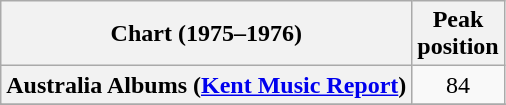<table class="wikitable sortable plainrowheaders" style="text-align:center">
<tr>
<th scope="col">Chart (1975–1976)</th>
<th scope="col">Peak<br> position</th>
</tr>
<tr>
<th scope="row">Australia Albums (<a href='#'>Kent Music Report</a>)</th>
<td>84</td>
</tr>
<tr>
</tr>
<tr>
</tr>
</table>
